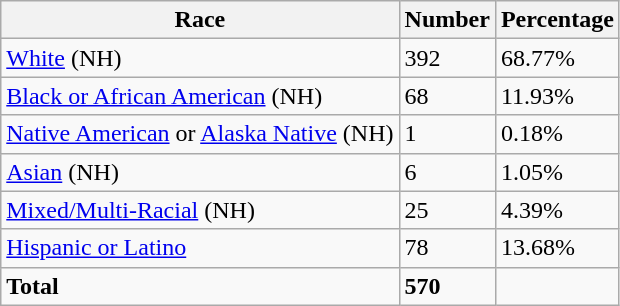<table class="wikitable">
<tr>
<th>Race</th>
<th>Number</th>
<th>Percentage</th>
</tr>
<tr>
<td><a href='#'>White</a> (NH)</td>
<td>392</td>
<td>68.77%</td>
</tr>
<tr>
<td><a href='#'>Black or African American</a> (NH)</td>
<td>68</td>
<td>11.93%</td>
</tr>
<tr>
<td><a href='#'>Native American</a> or <a href='#'>Alaska Native</a> (NH)</td>
<td>1</td>
<td>0.18%</td>
</tr>
<tr>
<td><a href='#'>Asian</a> (NH)</td>
<td>6</td>
<td>1.05%</td>
</tr>
<tr>
<td><a href='#'>Mixed/Multi-Racial</a> (NH)</td>
<td>25</td>
<td>4.39%</td>
</tr>
<tr>
<td><a href='#'>Hispanic or Latino</a></td>
<td>78</td>
<td>13.68%</td>
</tr>
<tr>
<td><strong>Total</strong></td>
<td><strong>570</strong></td>
<td></td>
</tr>
</table>
